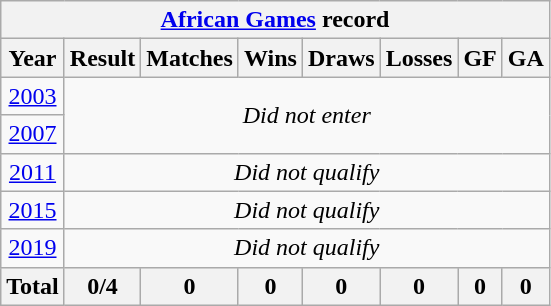<table class="wikitable" style="text-align: center;">
<tr>
<th colspan=8><a href='#'>African Games</a> record</th>
</tr>
<tr>
<th>Year</th>
<th>Result</th>
<th>Matches</th>
<th>Wins</th>
<th>Draws</th>
<th>Losses</th>
<th>GF</th>
<th>GA</th>
</tr>
<tr>
<td> <a href='#'>2003</a></td>
<td rowspan=2 colspan=8><em>Did not enter</em></td>
</tr>
<tr>
<td> <a href='#'>2007</a></td>
</tr>
<tr>
<td> <a href='#'>2011</a></td>
<td colspan=8><em>Did not qualify</em></td>
</tr>
<tr>
<td> <a href='#'>2015</a></td>
<td colspan=8><em>Did not qualify</em></td>
</tr>
<tr>
<td> <a href='#'>2019</a></td>
<td colspan=8><em>Did not qualify</em></td>
</tr>
<tr>
<th>Total</th>
<th>0/4</th>
<th>0</th>
<th>0</th>
<th>0</th>
<th>0</th>
<th>0</th>
<th>0</th>
</tr>
</table>
